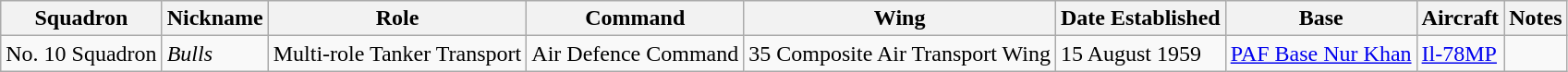<table class="wikitable">
<tr>
<th>Squadron</th>
<th>Nickname</th>
<th>Role</th>
<th>Command</th>
<th>Wing</th>
<th>Date Established</th>
<th>Base</th>
<th>Aircraft</th>
<th>Notes</th>
</tr>
<tr>
<td>No. 10 Squadron</td>
<td><em>Bulls</em></td>
<td>Multi-role Tanker Transport</td>
<td>Air Defence Command</td>
<td>35 Composite Air Transport Wing</td>
<td>15 August 1959</td>
<td><a href='#'>PAF Base Nur Khan</a></td>
<td><a href='#'>Il-78MP</a></td>
<td></td>
</tr>
</table>
